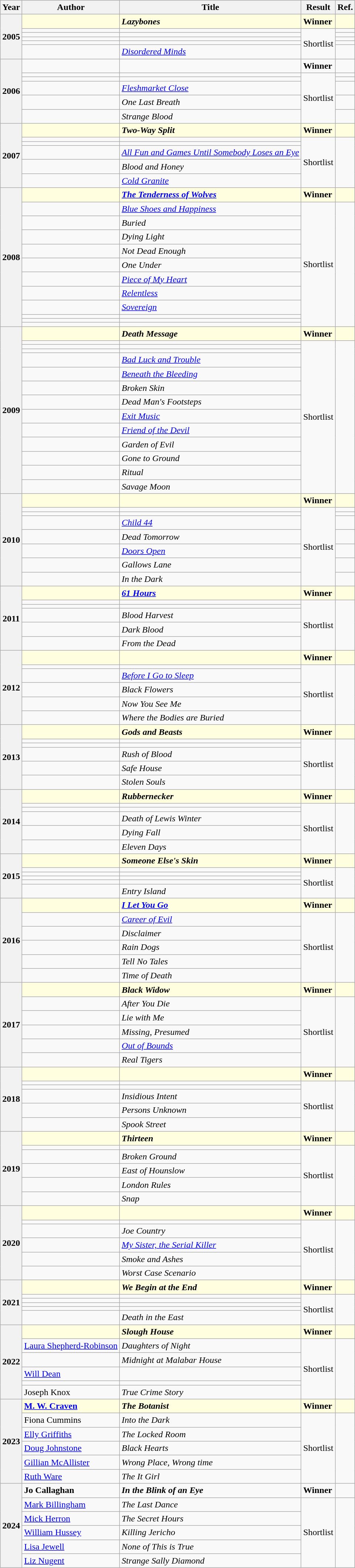<table class="wikitable sortable mw-collapsible">
<tr>
<th>Year</th>
<th>Author</th>
<th>Title</th>
<th>Result</th>
<th>Ref.</th>
</tr>
<tr style="background:lightyellow">
<th rowspan="6">2005</th>
<td><strong></strong></td>
<td><strong><em>Lazybones</em></strong></td>
<td><strong>Winner</strong></td>
<td></td>
</tr>
<tr>
<td></td>
<td><em></em></td>
<td rowspan="5">Shortlist</td>
<td></td>
</tr>
<tr>
<td></td>
<td><em></em></td>
<td></td>
</tr>
<tr>
<td></td>
<td><em></em></td>
<td></td>
</tr>
<tr>
<td></td>
<td><em></em></td>
<td></td>
</tr>
<tr>
<td></td>
<td><em><a href='#'>Disordered Minds</a></em></td>
<td></td>
</tr>
<tr>
<th rowspan="6">2006</th>
<td><strong></strong></td>
<td><strong><em></em></strong></td>
<td><strong>Winner</strong></td>
<td></td>
</tr>
<tr>
<td></td>
<td><em></em></td>
<td rowspan="5">Shortlist</td>
<td></td>
</tr>
<tr>
<td></td>
<td><em></em></td>
<td></td>
</tr>
<tr>
<td></td>
<td><em><a href='#'>Fleshmarket Close</a></em></td>
<td></td>
</tr>
<tr>
<td></td>
<td><em>One Last Breath</em></td>
<td></td>
</tr>
<tr>
<td></td>
<td><em>Strange Blood</em></td>
<td></td>
</tr>
<tr style="background:lightyellow">
<th rowspan="6">2007</th>
<td><strong></strong></td>
<td><strong><em>Two-Way Split</em></strong></td>
<td><strong>Winner</strong></td>
<td></td>
</tr>
<tr>
<td></td>
<td><em></em></td>
<td rowspan="5">Shortlist</td>
<td rowspan="5"></td>
</tr>
<tr>
<td></td>
<td><em></em></td>
</tr>
<tr>
<td></td>
<td><em><a href='#'>All Fun and Games Until Somebody Loses an Eye</a></em></td>
</tr>
<tr>
<td></td>
<td><em>Blood and Honey</em></td>
</tr>
<tr>
<td></td>
<td><em><a href='#'>Cold Granite</a></em></td>
</tr>
<tr style="background:lightyellow">
<th rowspan="12">2008</th>
<td><strong></strong></td>
<td><strong><a href='#'><em>The Tenderness of Wolves</em></a></strong></td>
<td><strong>Winner</strong></td>
<td></td>
</tr>
<tr>
<td></td>
<td><em><a href='#'>Blue Shoes and Happiness</a></em></td>
<td rowspan="11">Shortlist</td>
<td rowspan="11"></td>
</tr>
<tr>
<td></td>
<td><em>Buried</em></td>
</tr>
<tr>
<td></td>
<td><em>Dying Light</em></td>
</tr>
<tr>
<td></td>
<td><em>Not Dead Enough</em></td>
</tr>
<tr>
<td></td>
<td><em>One Under</em></td>
</tr>
<tr>
<td></td>
<td><em><a href='#'>Piece of My Heart</a></em></td>
</tr>
<tr>
<td></td>
<td><em><a href='#'>Relentless</a></em></td>
</tr>
<tr>
<td></td>
<td><em><a href='#'>Sovereign</a></em></td>
</tr>
<tr>
<td></td>
<td><em></em></td>
</tr>
<tr>
<td></td>
<td><em></em></td>
</tr>
<tr>
<td></td>
<td><em></em></td>
</tr>
<tr style="background:lightyellow">
<th rowspan="14">2009</th>
<td><strong></strong></td>
<td><strong><em>Death Message</em></strong></td>
<td><strong>Winner</strong></td>
<td></td>
</tr>
<tr>
<td></td>
<td><em></em></td>
<td rowspan="13">Shortlist</td>
<td rowspan="13"></td>
</tr>
<tr>
<td></td>
<td><em></em></td>
</tr>
<tr>
<td></td>
<td><em></em></td>
</tr>
<tr>
<td></td>
<td><em><a href='#'>Bad Luck and Trouble</a></em></td>
</tr>
<tr>
<td></td>
<td><em><a href='#'>Beneath the Bleeding</a></em></td>
</tr>
<tr>
<td></td>
<td><em>Broken Skin</em></td>
</tr>
<tr>
<td></td>
<td><em>Dead Man's Footsteps</em></td>
</tr>
<tr>
<td></td>
<td><em><a href='#'>Exit Music</a></em></td>
</tr>
<tr>
<td></td>
<td><em><a href='#'>Friend of the Devil</a></em></td>
</tr>
<tr>
<td></td>
<td><em>Garden of Evil</em></td>
</tr>
<tr>
<td></td>
<td><em>Gone to Ground</em></td>
</tr>
<tr>
<td></td>
<td><em>Ritual</em></td>
</tr>
<tr>
<td></td>
<td><em>Savage Moon</em></td>
</tr>
<tr style="background:lightyellow">
<th rowspan="8">2010</th>
<td><strong></strong></td>
<td><strong><em></em></strong></td>
<td><strong>Winner</strong></td>
<td></td>
</tr>
<tr>
<td></td>
<td><em></em></td>
<td rowspan="7">Shortlist</td>
<td></td>
</tr>
<tr>
<td></td>
<td><em></em></td>
<td></td>
</tr>
<tr>
<td></td>
<td><em><a href='#'>Child 44</a></em></td>
<td></td>
</tr>
<tr>
<td></td>
<td><em>Dead Tomorrow</em></td>
<td></td>
</tr>
<tr>
<td></td>
<td><em><a href='#'>Doors Open</a></em></td>
<td></td>
</tr>
<tr>
<td></td>
<td><em>Gallows Lane</em></td>
<td></td>
</tr>
<tr>
<td></td>
<td><em>In the Dark</em></td>
<td></td>
</tr>
<tr style="background:lightyellow">
<th rowspan="6">2011</th>
<td><strong></strong></td>
<td><strong><em><a href='#'>61 Hours</a></em></strong></td>
<td><strong>Winner</strong></td>
<td></td>
</tr>
<tr>
<td></td>
<td><em></em></td>
<td rowspan="5">Shortlist</td>
<td rowspan="5"></td>
</tr>
<tr>
<td></td>
<td><em></em></td>
</tr>
<tr>
<td></td>
<td><em>Blood Harvest</em></td>
</tr>
<tr>
<td></td>
<td><em>Dark Blood</em></td>
</tr>
<tr>
<td></td>
<td><em>From the Dead</em></td>
</tr>
<tr style="background:lightyellow">
<th rowspan="6">2012</th>
<td><strong></strong></td>
<td><strong><em></em></strong></td>
<td><strong>Winner</strong></td>
<td></td>
</tr>
<tr>
<td></td>
<td><em></em></td>
<td rowspan="5">Shortlist</td>
<td rowspan="5"></td>
</tr>
<tr>
<td></td>
<td><em><a href='#'>Before I Go to Sleep</a></em></td>
</tr>
<tr>
<td></td>
<td><em>Black Flowers</em></td>
</tr>
<tr>
<td></td>
<td><em>Now You See Me</em></td>
</tr>
<tr>
<td></td>
<td><em>Where the Bodies are Buried</em></td>
</tr>
<tr style="background:lightyellow">
<th rowspan="6">2013</th>
<td><strong></strong></td>
<td><strong><em>Gods and Beasts</em></strong></td>
<td><strong>Winner</strong></td>
<td></td>
</tr>
<tr>
<td></td>
<td><em></em></td>
<td rowspan="5">Shortlist</td>
<td rowspan="5"></td>
</tr>
<tr>
<td></td>
<td><em></em></td>
</tr>
<tr>
<td></td>
<td><em>Rush of Blood</em></td>
</tr>
<tr>
<td></td>
<td><em>Safe House</em></td>
</tr>
<tr>
<td></td>
<td><em>Stolen Souls</em></td>
</tr>
<tr style="background:lightyellow">
<th rowspan="6">2014</th>
<td><strong></strong></td>
<td><strong><em>Rubbernecker</em></strong></td>
<td><strong>Winner</strong></td>
<td></td>
</tr>
<tr>
<td></td>
<td><em></em></td>
<td rowspan="5">Shortlist</td>
<td rowspan="5"></td>
</tr>
<tr>
<td></td>
<td><em></em></td>
</tr>
<tr>
<td></td>
<td><em>Death of Lewis Winter</em></td>
</tr>
<tr>
<td></td>
<td><em>Dying Fall</em></td>
</tr>
<tr>
<td></td>
<td><em>Eleven Days</em></td>
</tr>
<tr style="background:lightyellow">
<th rowspan="6">2015</th>
<td><strong></strong></td>
<td><strong><em>Someone Else's Skin</em></strong></td>
<td><strong>Winner</strong></td>
<td></td>
</tr>
<tr>
<td></td>
<td><em></em></td>
<td rowspan="5">Shortlist</td>
<td rowspan="5"></td>
</tr>
<tr>
<td></td>
<td><em></em></td>
</tr>
<tr>
<td></td>
<td><em></em></td>
</tr>
<tr>
<td></td>
<td><em></em></td>
</tr>
<tr>
<td></td>
<td><em>Entry Island</em></td>
</tr>
<tr style="background:lightyellow">
<th rowspan="6">2016</th>
<td><strong></strong></td>
<td><strong><em><a href='#'>I Let You Go</a></em></strong></td>
<td><strong>Winner</strong></td>
<td></td>
</tr>
<tr>
<td></td>
<td><em><a href='#'>Career of Evil</a></em></td>
<td rowspan="5">Shortlist</td>
<td rowspan="5"></td>
</tr>
<tr>
<td></td>
<td><em>Disclaimer</em></td>
</tr>
<tr>
<td></td>
<td><em>Rain Dogs</em></td>
</tr>
<tr>
<td></td>
<td><em>Tell No Tales</em></td>
</tr>
<tr>
<td></td>
<td><em>Time of Death</em></td>
</tr>
<tr style="background:lightyellow">
<th rowspan="6">2017</th>
<td><strong></strong></td>
<td><strong><em>Black Widow</em></strong></td>
<td><strong>Winner</strong></td>
<td></td>
</tr>
<tr>
<td></td>
<td><em>After You Die</em></td>
<td rowspan="5">Shortlist</td>
<td rowspan="5"></td>
</tr>
<tr>
<td></td>
<td><em>Lie with Me</em></td>
</tr>
<tr>
<td></td>
<td><em>Missing, Presumed</em></td>
</tr>
<tr>
<td></td>
<td><em><a href='#'>Out of Bounds</a></em></td>
</tr>
<tr>
<td></td>
<td><em>Real Tigers</em></td>
</tr>
<tr style="background:lightyellow">
<th rowspan="6">2018</th>
<td><strong></strong></td>
<td><strong><em></em></strong></td>
<td><strong>Winner</strong></td>
<td></td>
</tr>
<tr>
<td></td>
<td><em></em></td>
<td rowspan="5">Shortlist</td>
<td rowspan="5"></td>
</tr>
<tr>
<td></td>
<td><em></em></td>
</tr>
<tr>
<td></td>
<td><em>Insidious Intent</em></td>
</tr>
<tr>
<td></td>
<td><em>Persons Unknown</em></td>
</tr>
<tr>
<td></td>
<td><em>Spook Street</em></td>
</tr>
<tr style="background:lightyellow">
<th rowspan="6">2019</th>
<td><strong></strong></td>
<td><strong><em>Thirteen</em></strong></td>
<td><strong>Winner</strong></td>
<td></td>
</tr>
<tr>
<td></td>
<td><em></em></td>
<td rowspan="5">Shortlist</td>
<td rowspan="5"></td>
</tr>
<tr>
<td></td>
<td><em>Broken Ground</em></td>
</tr>
<tr>
<td></td>
<td><em>East of Hounslow</em></td>
</tr>
<tr>
<td></td>
<td><em>London Rules</em></td>
</tr>
<tr>
<td></td>
<td><em>Snap</em></td>
</tr>
<tr style="background:lightyellow">
<th rowspan="6">2020</th>
<td><strong></strong></td>
<td><strong><em></em></strong></td>
<td><strong>Winner</strong></td>
<td></td>
</tr>
<tr>
<td></td>
<td><em></em></td>
<td rowspan="5">Shortlist</td>
<td rowspan="5"></td>
</tr>
<tr>
<td></td>
<td><em>Joe Country</em></td>
</tr>
<tr>
<td></td>
<td><em><a href='#'>My Sister, the Serial Killer</a></em></td>
</tr>
<tr>
<td></td>
<td><em>Smoke and Ashes</em></td>
</tr>
<tr>
<td></td>
<td><em>Worst Case Scenario</em></td>
</tr>
<tr style="background:lightyellow">
<th rowspan="6">2021</th>
<td><strong></strong></td>
<td><strong><em>We Begin at the End</em></strong></td>
<td><strong>Winner</strong></td>
<td></td>
</tr>
<tr>
<td></td>
<td><em></em></td>
<td rowspan="5">Shortlist</td>
<td rowspan="5"></td>
</tr>
<tr>
<td></td>
<td><em></em></td>
</tr>
<tr>
<td></td>
<td><em></em></td>
</tr>
<tr>
<td></td>
<td><em></em></td>
</tr>
<tr>
<td></td>
<td><em>Death in the East</em></td>
</tr>
<tr style="background:lightyellow">
<th rowspan="6">2022</th>
<td><strong></strong></td>
<td><strong><em>Slough House</em></strong></td>
<td><strong>Winner</strong></td>
<td></td>
</tr>
<tr>
<td><a href='#'>Laura Shepherd-Robinson</a></td>
<td><em>Daughters of Night</em></td>
<td rowspan="5">Shortlist</td>
<td rowspan="5"></td>
</tr>
<tr>
<td></td>
<td><em>Midnight at Malabar House</em></td>
</tr>
<tr>
<td><a href='#'>Will Dean</a></td>
<td><em></em></td>
</tr>
<tr>
<td></td>
<td><em></em></td>
</tr>
<tr>
<td>Joseph Knox</td>
<td><em>True Crime Story</em></td>
</tr>
<tr style="background:lightyellow">
<th rowspan="6">2023</th>
<td><strong><a href='#'>M. W. Craven</a></strong></td>
<td><strong><em>The Botanist</em></strong></td>
<td><strong>Winner</strong></td>
<td></td>
</tr>
<tr>
<td>Fiona Cummins</td>
<td><em>Into the Dark</em></td>
<td rowspan="5">Shortlist</td>
<td rowspan="5"></td>
</tr>
<tr>
<td><a href='#'>Elly Griffiths</a></td>
<td><em>The Locked Room</em></td>
</tr>
<tr>
<td><a href='#'>Doug Johnstone</a></td>
<td><em>Black Hearts</em></td>
</tr>
<tr>
<td><a href='#'>Gillian McAllister</a></td>
<td><em>Wrong Place, Wrong time</em></td>
</tr>
<tr>
<td><a href='#'>Ruth Ware</a></td>
<td><em>The It Girl</em></td>
</tr>
<tr>
<th rowspan="6">2024</th>
<td><strong>Jo Callaghan</strong></td>
<td><strong><em>In the Blink of an Eye</em></strong></td>
<td><strong>Winner</strong></td>
<td></td>
</tr>
<tr>
<td><a href='#'>Mark Billingham</a></td>
<td><em>The Last Dance</em></td>
<td rowspan="5">Shortlist</td>
<td rowspan="5"></td>
</tr>
<tr>
<td><a href='#'>Mick Herron</a></td>
<td><em>The Secret Hours</em></td>
</tr>
<tr>
<td><a href='#'>William Hussey</a></td>
<td><em>Killing Jericho</em></td>
</tr>
<tr>
<td><a href='#'>Lisa Jewell</a></td>
<td><em>None of This is True</em></td>
</tr>
<tr>
<td><a href='#'>Liz Nugent</a></td>
<td><em>Strange Sally Diamond</em></td>
</tr>
</table>
